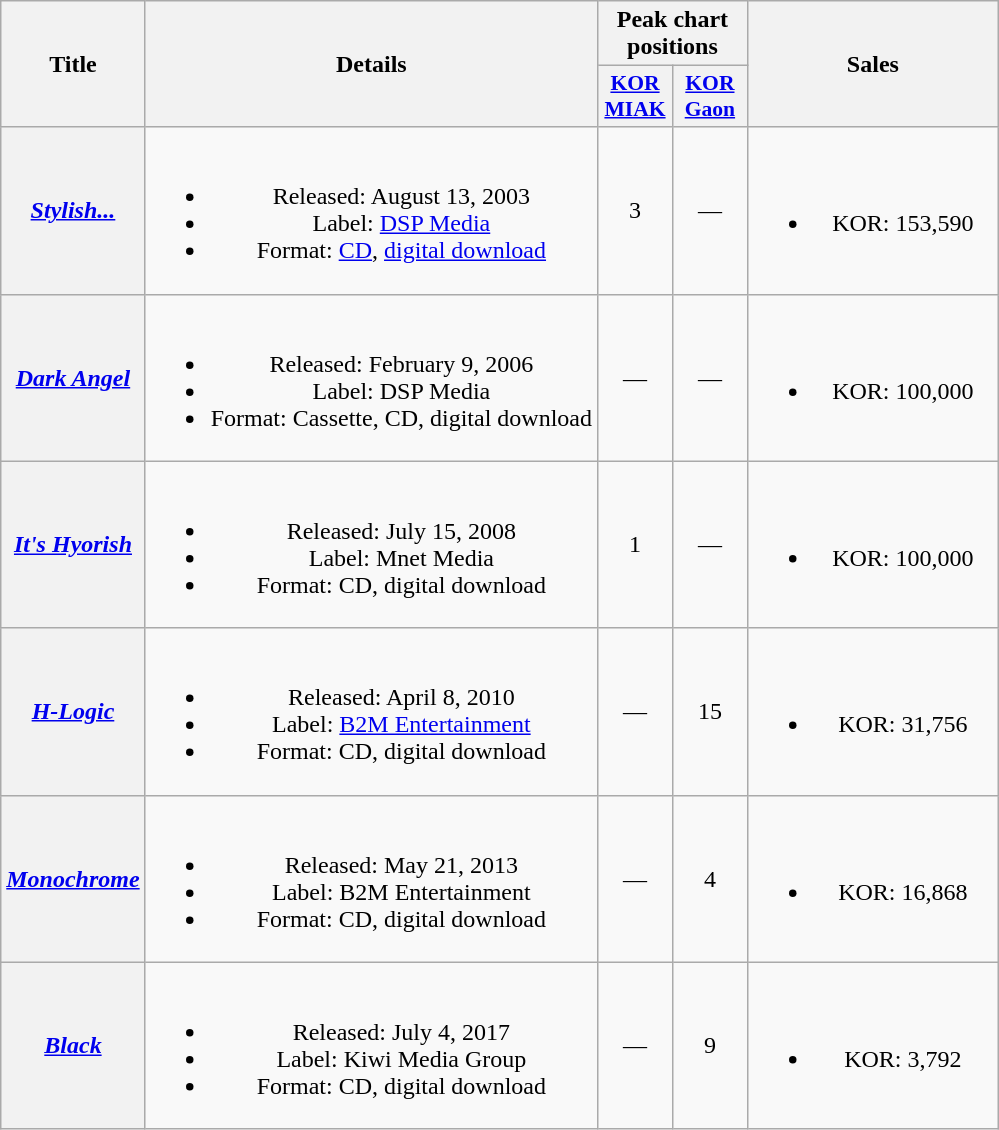<table class="wikitable plainrowheaders" style="text-align:center;">
<tr>
<th scope="col" rowspan="2">Title</th>
<th scope="col" rowspan="2">Details</th>
<th colspan="2">Peak chart positions</th>
<th scope="col" rowspan="2" style="width:10em;">Sales</th>
</tr>
<tr>
<th scope="col" style="width:3em;font-size:90%"><a href='#'>KOR MIAK</a><br></th>
<th scope="col" style="width:3em;font-size:90%"><a href='#'>KOR Gaon</a><br></th>
</tr>
<tr>
<th scope="row"><em><a href='#'>Stylish...</a></em></th>
<td><br><ul><li>Released: August 13, 2003</li><li>Label: <a href='#'>DSP Media</a></li><li>Format: <a href='#'>CD</a>, <a href='#'>digital download</a></li></ul></td>
<td>3</td>
<td>—</td>
<td><br><ul><li>KOR: 153,590</li></ul></td>
</tr>
<tr>
<th scope="row"><em><a href='#'>Dark Angel</a></em></th>
<td><br><ul><li>Released: February 9, 2006</li><li>Label: DSP Media</li><li>Format: Cassette, CD, digital download</li></ul></td>
<td>—</td>
<td>—</td>
<td><br><ul><li>KOR: 100,000</li></ul></td>
</tr>
<tr>
<th scope="row"><em><a href='#'>It's Hyorish</a></em></th>
<td><br><ul><li>Released: July 15, 2008</li><li>Label: Mnet Media</li><li>Format: CD, digital download</li></ul></td>
<td>1</td>
<td>—</td>
<td><br><ul><li>KOR: 100,000</li></ul></td>
</tr>
<tr>
<th scope="row"><em><a href='#'>H-Logic</a></em></th>
<td><br><ul><li>Released: April 8, 2010</li><li>Label: <a href='#'>B2M Entertainment</a></li><li>Format: CD, digital download</li></ul></td>
<td>—</td>
<td>15</td>
<td><br><ul><li>KOR: 31,756</li></ul></td>
</tr>
<tr>
<th scope="row"><em><a href='#'>Monochrome</a></em></th>
<td><br><ul><li>Released: May 21, 2013</li><li>Label: B2M Entertainment</li><li>Format: CD, digital download</li></ul></td>
<td>—</td>
<td>4</td>
<td><br><ul><li>KOR: 16,868</li></ul></td>
</tr>
<tr>
<th scope="row"><em><a href='#'>Black</a></em></th>
<td><br><ul><li>Released: July 4, 2017</li><li>Label: Kiwi Media Group</li><li>Format: CD, digital download</li></ul></td>
<td>—</td>
<td>9</td>
<td><br><ul><li>KOR: 3,792</li></ul></td>
</tr>
</table>
